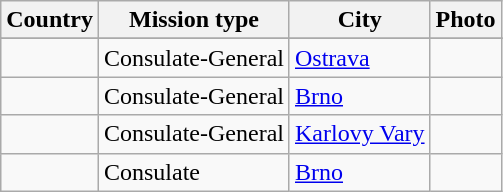<table class="wikitable sortable">
<tr valign="middle">
<th>Country</th>
<th>Mission type</th>
<th>City</th>
<th>Photo</th>
</tr>
<tr style="font-weight:bold; background-color: #DDDDDD">
</tr>
<tr>
<td></td>
<td>Consulate-General</td>
<td><a href='#'>Ostrava</a></td>
<td></td>
</tr>
<tr>
<td></td>
<td>Consulate-General</td>
<td><a href='#'>Brno</a></td>
<td></td>
</tr>
<tr>
<td></td>
<td>Consulate-General</td>
<td><a href='#'>Karlovy Vary</a></td>
<td></td>
</tr>
<tr>
<td></td>
<td>Consulate</td>
<td><a href='#'>Brno</a></td>
<td></td>
</tr>
</table>
